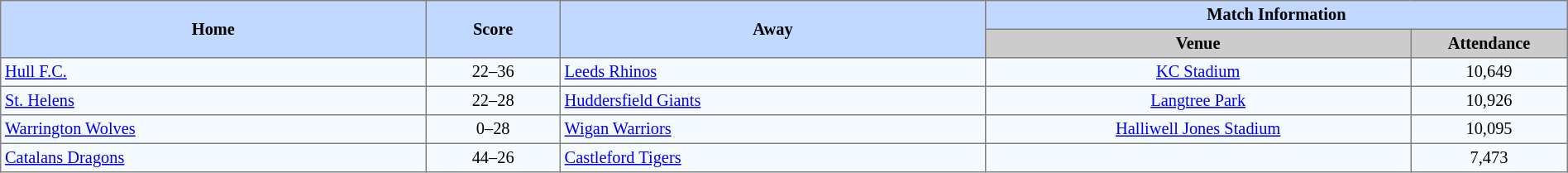<table border=1 style="border-collapse:collapse; font-size:85%; text-align:center;" cellpadding=3 cellspacing=0 width=100%>
<tr bgcolor=#C1D8FF>
<th rowspan=2 width=19%>Home</th>
<th rowspan=2 width=6%>Score</th>
<th rowspan=2 width=19%>Away</th>
<th colspan=2>Match Information</th>
</tr>
<tr bgcolor=#CCCCCC>
<th width=19%>Venue</th>
<th width=7%>Attendance</th>
</tr>
<tr bgcolor=#F5FAFF>
<td align=left> <a href='#'>Hull F.C.</a></td>
<td>22–36</td>
<td align=left> <a href='#'>Leeds Rhinos</a></td>
<td><a href='#'>KC Stadium</a></td>
<td>10,649</td>
</tr>
<tr bgcolor=#F5FAFF>
<td align=left> <a href='#'>St. Helens</a></td>
<td>22–28</td>
<td align=left> <a href='#'>Huddersfield Giants</a></td>
<td><a href='#'>Langtree Park</a></td>
<td>10,926</td>
</tr>
<tr bgcolor=#F5FAFF>
<td align=left> <a href='#'>Warrington Wolves</a></td>
<td>0–28</td>
<td align=left> <a href='#'>Wigan Warriors</a></td>
<td><a href='#'>Halliwell Jones Stadium</a></td>
<td>10,095</td>
</tr>
<tr bgcolor=#F5FAFF>
<td align=left> <a href='#'>Catalans Dragons</a></td>
<td>44–26</td>
<td align=left> <a href='#'>Castleford Tigers</a></td>
<td></td>
<td>7,473</td>
</tr>
</table>
